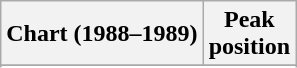<table class="wikitable sortable plainrowheaders">
<tr>
<th scope="col">Chart (1988–1989)</th>
<th scope="col">Peak<br>position</th>
</tr>
<tr>
</tr>
<tr>
</tr>
</table>
